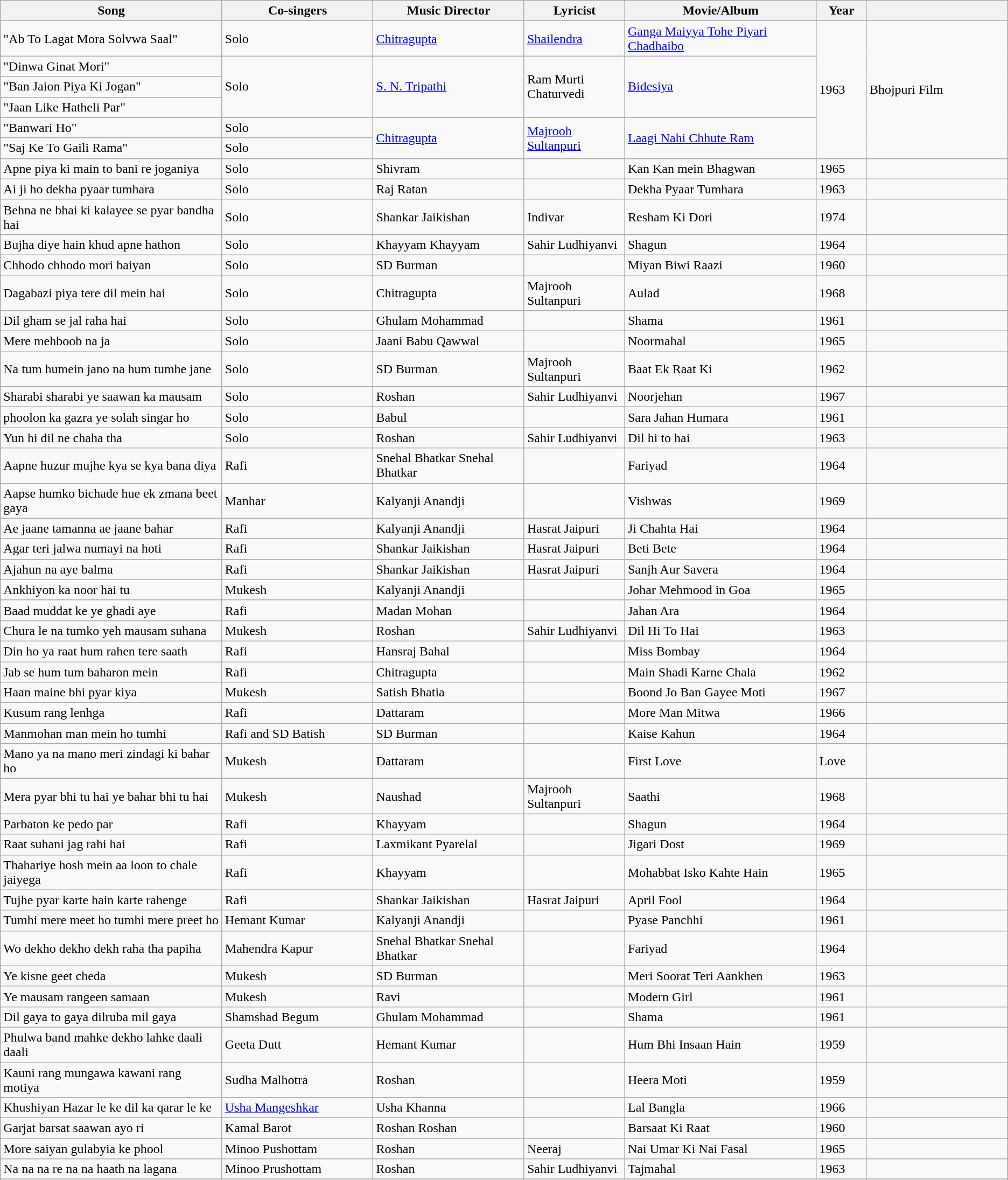<table class="sortable wikitable collapsible">
<tr>
<th style="width: 18 %;">Song</th>
<th style="width: 15%;">Co-singers</th>
<th style="width: 15%;">Music Director</th>
<th style="width: 10%;">Lyricist</th>
<th style="width: 19%;">Movie/Album</th>
<th style="width: 5%;">Year</th>
<th style="width: 14%;" ! scope="col" class="unsortable"></th>
</tr>
<tr>
<td>"Ab To Lagat Mora Solvwa Saal"</td>
<td>Solo</td>
<td><a href='#'>Chitragupta</a></td>
<td><a href='#'>Shailendra</a></td>
<td><a href='#'>Ganga Maiyya Tohe Piyari Chadhaibo</a></td>
<td rowspan="6">1963</td>
<td rowspan="6">Bhojpuri Film</td>
</tr>
<tr>
<td>"Dinwa Ginat Mori"</td>
<td rowspan="3">Solo</td>
<td rowspan="3"><a href='#'>S. N. Tripathi</a></td>
<td rowspan="3">Ram Murti Chaturvedi</td>
<td rowspan="3"><a href='#'>Bidesiya</a></td>
</tr>
<tr>
<td>"Ban Jaion Piya Ki Jogan"</td>
</tr>
<tr>
<td>"Jaan Like Hatheli Par"</td>
</tr>
<tr>
<td>"Banwari Ho"</td>
<td>Solo</td>
<td rowspan="2"><a href='#'>Chitragupta</a></td>
<td rowspan="2"><a href='#'>Majrooh Sultanpuri</a></td>
<td rowspan="2"><a href='#'>Laagi Nahi Chhute Ram</a></td>
</tr>
<tr>
<td>"Saj Ke To Gaili Rama"</td>
<td>Solo</td>
</tr>
<tr>
<td>Apne piya ki main to bani re joganiya</td>
<td>Solo</td>
<td>Shivram</td>
<td></td>
<td>Kan Kan mein Bhagwan</td>
<td>1965</td>
<td></td>
</tr>
<tr>
<td>Ai ji ho dekha pyaar tumhara</td>
<td>Solo</td>
<td>Raj Ratan</td>
<td></td>
<td>Dekha Pyaar Tumhara</td>
<td>1963</td>
<td></td>
</tr>
<tr>
<td>Behna ne bhai ki kalayee se pyar bandha hai</td>
<td>Solo</td>
<td>Shankar Jaikishan</td>
<td>Indivar</td>
<td>Resham Ki Dori</td>
<td>1974</td>
<td></td>
</tr>
<tr>
<td>Bujha diye hain khud apne hathon</td>
<td>Solo</td>
<td>Khayyam	Khayyam</td>
<td>Sahir Ludhiyanvi</td>
<td>Shagun</td>
<td>1964</td>
<td></td>
</tr>
<tr>
<td>Chhodo chhodo mori baiyan</td>
<td>Solo</td>
<td>SD Burman</td>
<td></td>
<td>Miyan Biwi Raazi</td>
<td>1960</td>
<td></td>
</tr>
<tr>
<td>Dagabazi piya tere dil mein hai</td>
<td>Solo</td>
<td>Chitragupta</td>
<td>Majrooh  Sultanpuri</td>
<td>Aulad</td>
<td>1968</td>
<td></td>
</tr>
<tr>
<td>Dil gham se jal raha hai</td>
<td>Solo</td>
<td>Ghulam Mohammad</td>
<td></td>
<td>Shama</td>
<td>1961</td>
<td></td>
</tr>
<tr>
<td>Mere mehboob na ja</td>
<td>Solo</td>
<td>Jaani Babu Qawwal</td>
<td></td>
<td>Noormahal</td>
<td>1965</td>
<td></td>
</tr>
<tr>
<td>Na tum humein jano na hum tumhe jane</td>
<td>Solo</td>
<td>SD Burman</td>
<td>Majrooh  Sultanpuri</td>
<td>Baat Ek Raat Ki</td>
<td>1962</td>
<td></td>
</tr>
<tr>
<td>Sharabi sharabi ye saawan ka mausam</td>
<td>Solo</td>
<td>Roshan</td>
<td>Sahir Ludhiyanvi</td>
<td>Noorjehan</td>
<td>1967</td>
<td></td>
</tr>
<tr>
<td>phoolon ka gazra ye solah singar ho</td>
<td>Solo</td>
<td>Babul</td>
<td></td>
<td>Sara Jahan Humara</td>
<td>1961</td>
<td></td>
</tr>
<tr>
<td>Yun hi dil ne chaha tha</td>
<td>Solo</td>
<td>Roshan</td>
<td>Sahir Ludhiyanvi</td>
<td>Dil hi to hai</td>
<td>1963</td>
<td></td>
</tr>
<tr>
<td>Aapne huzur mujhe kya se kya bana diya</td>
<td>Rafi</td>
<td>Snehal Bhatkar	Snehal Bhatkar</td>
<td></td>
<td>Fariyad</td>
<td>1964</td>
<td></td>
</tr>
<tr>
<td>Aapse humko bichade hue ek zmana beet gaya</td>
<td>Manhar</td>
<td>Kalyanji Anandji</td>
<td></td>
<td>Vishwas</td>
<td>1969</td>
<td></td>
</tr>
<tr>
<td>Ae jaane tamanna ae jaane bahar</td>
<td>Rafi</td>
<td>Kalyanji Anandji</td>
<td>Hasrat Jaipuri</td>
<td>Ji Chahta Hai</td>
<td>1964</td>
<td></td>
</tr>
<tr>
<td>Agar teri jalwa numayi na hoti</td>
<td>Rafi</td>
<td>Shankar Jaikishan</td>
<td>Hasrat Jaipuri</td>
<td>Beti Bete</td>
<td>1964</td>
<td></td>
</tr>
<tr>
<td>Ajahun na aye balma</td>
<td>Rafi</td>
<td>Shankar Jaikishan</td>
<td>Hasrat Jaipuri</td>
<td>Sanjh Aur Savera</td>
<td>1964</td>
<td></td>
</tr>
<tr>
<td>Ankhiyon ka noor hai tu</td>
<td>Mukesh</td>
<td>Kalyanji Anandji</td>
<td></td>
<td>Johar Mehmood in Goa</td>
<td>1965</td>
<td></td>
</tr>
<tr>
<td>Baad muddat ke ye ghadi aye</td>
<td>Rafi</td>
<td>Madan Mohan</td>
<td></td>
<td>Jahan Ara</td>
<td>1964</td>
<td></td>
</tr>
<tr>
<td>Chura le na tumko yeh mausam suhana</td>
<td>Mukesh</td>
<td>Roshan</td>
<td>Sahir Ludhiyanvi</td>
<td>Dil Hi To Hai</td>
<td>1963</td>
<td></td>
</tr>
<tr>
<td>Din ho ya raat hum rahen tere saath</td>
<td>Rafi</td>
<td>Hansraj Bahal</td>
<td></td>
<td>Miss Bombay</td>
<td>1964</td>
<td></td>
</tr>
<tr>
<td>Jab se hum tum baharon mein</td>
<td>Rafi</td>
<td>Chitragupta</td>
<td></td>
<td>Main Shadi Karne Chala</td>
<td>1962</td>
<td></td>
</tr>
<tr>
<td>Haan maine bhi pyar kiya</td>
<td>Mukesh</td>
<td>Satish Bhatia</td>
<td></td>
<td>Boond Jo Ban Gayee Moti</td>
<td>1967</td>
<td></td>
</tr>
<tr>
<td>Kusum rang lenhga</td>
<td>Rafi</td>
<td>Dattaram</td>
<td></td>
<td>More Man Mitwa</td>
<td>1966</td>
<td></td>
</tr>
<tr>
<td>Manmohan man mein ho tumhi</td>
<td>Rafi and SD Batish</td>
<td>SD Burman</td>
<td></td>
<td>Kaise Kahun</td>
<td>1964</td>
<td></td>
</tr>
<tr>
<td>Mano ya na mano meri zindagi ki bahar ho</td>
<td>Mukesh</td>
<td>Dattaram</td>
<td></td>
<td>First Love</td>
<td>Love</td>
<td></td>
</tr>
<tr>
<td>Mera pyar bhi tu hai ye bahar bhi tu hai</td>
<td>Mukesh</td>
<td>Naushad</td>
<td>Majrooh  Sultanpuri</td>
<td>Saathi</td>
<td>1968</td>
<td></td>
</tr>
<tr>
<td>Parbaton ke pedo par</td>
<td>Rafi</td>
<td>Khayyam</td>
<td></td>
<td>Shagun</td>
<td>1964</td>
<td></td>
</tr>
<tr>
<td>Raat suhani jag rahi hai</td>
<td>Rafi</td>
<td>Laxmikant Pyarelal</td>
<td></td>
<td>Jigari Dost</td>
<td>1969</td>
<td></td>
</tr>
<tr>
<td>Thahariye hosh mein aa loon to chale jaiyega</td>
<td>Rafi</td>
<td>Khayyam</td>
<td></td>
<td>Mohabbat Isko Kahte Hain</td>
<td>1965</td>
<td></td>
</tr>
<tr>
<td>Tujhe pyar karte hain karte rahenge</td>
<td>Rafi</td>
<td>Shankar Jaikishan</td>
<td>Hasrat Jaipuri</td>
<td>April Fool</td>
<td>1964</td>
<td></td>
</tr>
<tr>
<td>Tumhi mere meet ho tumhi mere preet ho</td>
<td>Hemant Kumar</td>
<td>Kalyanji Anandji</td>
<td></td>
<td>Pyase Panchhi</td>
<td>1961</td>
<td></td>
</tr>
<tr>
<td>Wo dekho dekho dekh raha tha papiha</td>
<td>Mahendra Kapur</td>
<td>Snehal Bhatkar	Snehal Bhatkar</td>
<td></td>
<td>Fariyad</td>
<td>1964</td>
<td></td>
</tr>
<tr>
<td>Ye kisne geet cheda</td>
<td>Mukesh</td>
<td>SD Burman</td>
<td></td>
<td>Meri Soorat Teri Aankhen</td>
<td>1963</td>
<td></td>
</tr>
<tr>
<td>Ye mausam rangeen samaan</td>
<td>Mukesh</td>
<td>Ravi</td>
<td></td>
<td>Modern Girl</td>
<td>1961</td>
<td></td>
</tr>
<tr>
<td>Dil gaya to gaya dilruba mil gaya</td>
<td>Shamshad Begum</td>
<td>Ghulam Mohammad</td>
<td></td>
<td>Shama</td>
<td>1961</td>
<td></td>
</tr>
<tr>
<td>Phulwa band mahke dekho lahke daali daali</td>
<td>Geeta Dutt</td>
<td>Hemant Kumar</td>
<td></td>
<td>Hum Bhi Insaan Hain</td>
<td>1959</td>
<td></td>
</tr>
<tr>
<td>Kauni rang mungawa kawani rang motiya</td>
<td>Sudha Malhotra</td>
<td>Roshan</td>
<td></td>
<td>Heera Moti</td>
<td>1959</td>
<td></td>
</tr>
<tr>
<td>Khushiyan Hazar le ke dil ka qarar le ke</td>
<td><a href='#'>Usha Mangeshkar</a></td>
<td>Usha Khanna</td>
<td></td>
<td>Lal Bangla</td>
<td>1966</td>
<td></td>
</tr>
<tr>
<td>Garjat barsat saawan ayo ri</td>
<td>Kamal Barot</td>
<td>Roshan	Roshan</td>
<td></td>
<td>Barsaat Ki Raat</td>
<td>1960</td>
<td></td>
</tr>
<tr>
<td>More saiyan gulabyia ke phool</td>
<td>Minoo Pushottam</td>
<td>Roshan</td>
<td>Neeraj</td>
<td>Nai Umar Ki Nai Fasal</td>
<td>1965</td>
<td></td>
</tr>
<tr>
<td>Na na na re na na haath na lagana</td>
<td>Minoo Prushottam</td>
<td>Roshan</td>
<td>Sahir Ludhiyanvi</td>
<td>Tajmahal</td>
<td>1963</td>
<td></td>
</tr>
<tr>
</tr>
<tr>
</tr>
</table>
